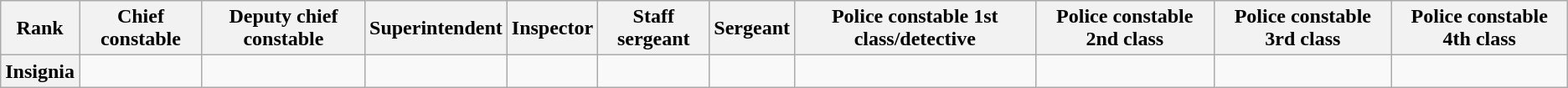<table class="wikitable">
<tr>
<th>Rank</th>
<th>Chief constable</th>
<th>Deputy chief constable</th>
<th>Superintendent</th>
<th>Inspector</th>
<th>Staff sergeant</th>
<th>Sergeant</th>
<th>Police constable 1st class/detective</th>
<th>Police constable 2nd class</th>
<th>Police constable 3rd class</th>
<th>Police constable 4th class</th>
</tr>
<tr>
<th>Insignia</th>
<td></td>
<td></td>
<td></td>
<td></td>
<td></td>
<td></td>
<td></td>
<td></td>
<td></td>
<td></td>
</tr>
</table>
